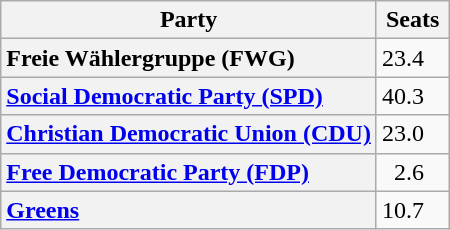<table class="wikitable">
<tr>
<th scope="col">Party</th>
<th scope="col">Seats</th>
</tr>
<tr>
<th scope="row" style="text-align: left;">Freie Wählergruppe (FWG)</th>
<td style="text-align: right; padding-right: 1em;">23.4</td>
</tr>
<tr>
<th scope="row" style="text-align: left;"><a href='#'>Social Democratic Party (SPD)</a></th>
<td style="text-align: right; padding-right: 1em;">40.3</td>
</tr>
<tr>
<th scope="row" style="text-align: left;"><a href='#'>Christian Democratic Union (CDU)</a></th>
<td style="text-align: right; padding-right: 1em;">23.0</td>
</tr>
<tr>
<th scope="row" style="text-align: left;"><a href='#'>Free Democratic Party (FDP)</a></th>
<td style="text-align: right; padding-right: 1em;">2.6</td>
</tr>
<tr>
<th scope="row" style="text-align: left;"><a href='#'>Greens</a></th>
<td style="text-align: right; padding-right: 1em;">10.7</td>
</tr>
</table>
